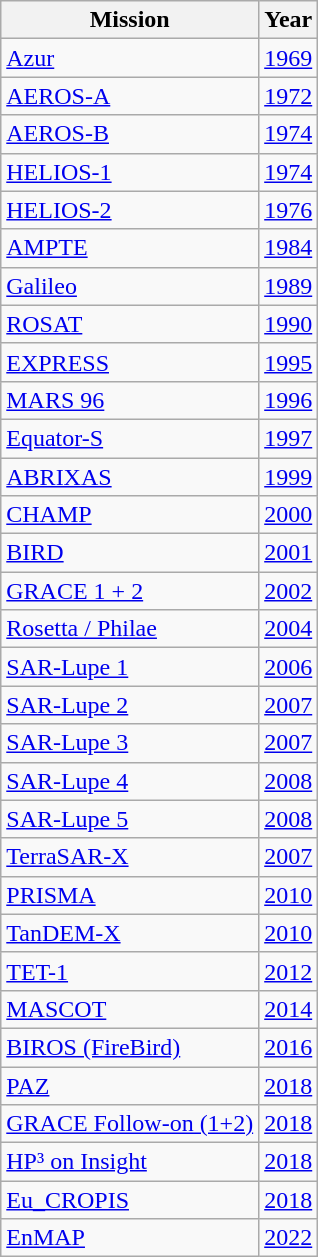<table class=wikitable>
<tr>
<th>Mission</th>
<th>Year</th>
</tr>
<tr>
<td><a href='#'>Azur</a></td>
<td><a href='#'>1969</a></td>
</tr>
<tr>
<td><a href='#'>AEROS-A</a></td>
<td><a href='#'>1972</a></td>
</tr>
<tr>
<td><a href='#'>AEROS-B</a></td>
<td><a href='#'>1974</a></td>
</tr>
<tr>
<td><a href='#'>HELIOS-1</a></td>
<td><a href='#'>1974</a></td>
</tr>
<tr>
<td><a href='#'>HELIOS-2</a></td>
<td><a href='#'>1976</a></td>
</tr>
<tr>
<td><a href='#'>AMPTE </a></td>
<td><a href='#'>1984</a></td>
</tr>
<tr>
<td><a href='#'>Galileo</a></td>
<td><a href='#'>1989</a></td>
</tr>
<tr>
<td><a href='#'>ROSAT </a></td>
<td><a href='#'>1990</a></td>
</tr>
<tr>
<td><a href='#'>EXPRESS</a></td>
<td><a href='#'>1995</a></td>
</tr>
<tr>
<td><a href='#'>MARS 96 </a></td>
<td><a href='#'>1996</a></td>
</tr>
<tr>
<td><a href='#'>Equator-S </a></td>
<td><a href='#'>1997</a></td>
</tr>
<tr>
<td><a href='#'>ABRIXAS </a></td>
<td><a href='#'>1999</a></td>
</tr>
<tr>
<td><a href='#'>CHAMP</a></td>
<td><a href='#'>2000</a></td>
</tr>
<tr>
<td><a href='#'>BIRD</a></td>
<td><a href='#'>2001</a></td>
</tr>
<tr>
<td><a href='#'>GRACE 1 + 2</a></td>
<td><a href='#'>2002</a></td>
</tr>
<tr>
<td><a href='#'>Rosetta / Philae</a></td>
<td><a href='#'>2004</a></td>
</tr>
<tr>
<td><a href='#'>SAR-Lupe 1</a></td>
<td><a href='#'>2006</a></td>
</tr>
<tr>
<td><a href='#'>SAR-Lupe 2</a></td>
<td><a href='#'>2007</a></td>
</tr>
<tr>
<td><a href='#'>SAR-Lupe 3</a></td>
<td><a href='#'>2007</a></td>
</tr>
<tr>
<td><a href='#'>SAR-Lupe 4</a></td>
<td><a href='#'>2008</a></td>
</tr>
<tr>
<td><a href='#'>SAR-Lupe 5</a></td>
<td><a href='#'>2008</a></td>
</tr>
<tr>
<td><a href='#'>TerraSAR-X</a></td>
<td><a href='#'>2007</a></td>
</tr>
<tr>
<td><a href='#'>PRISMA</a></td>
<td><a href='#'>2010</a></td>
</tr>
<tr>
<td><a href='#'>TanDEM-X</a></td>
<td><a href='#'>2010</a></td>
</tr>
<tr>
<td><a href='#'>TET-1</a></td>
<td><a href='#'>2012</a></td>
</tr>
<tr>
<td><a href='#'>MASCOT</a></td>
<td><a href='#'>2014</a></td>
</tr>
<tr>
<td><a href='#'>BIROS (FireBird)</a></td>
<td><a href='#'>2016</a></td>
</tr>
<tr>
<td><a href='#'>PAZ</a></td>
<td><a href='#'>2018</a></td>
</tr>
<tr>
<td><a href='#'>GRACE Follow-on (1+2)</a></td>
<td><a href='#'>2018</a></td>
</tr>
<tr>
<td><a href='#'>HP³ on Insight</a></td>
<td><a href='#'>2018</a></td>
</tr>
<tr>
<td><a href='#'>Eu_CROPIS</a></td>
<td><a href='#'>2018</a></td>
</tr>
<tr>
<td><a href='#'>EnMAP</a></td>
<td><a href='#'>2022</a></td>
</tr>
</table>
